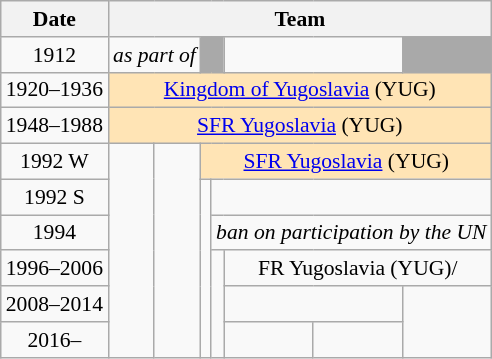<table class="wikitable" style="text-align:center; font-size:90%;">
<tr>
<th>Date</th>
<th colspan=7>Team</th>
</tr>
<tr>
<td>1912</td>
<td colspan=2><em>as part of </em></td>
<td colspan=2 style="background:darkgray"></td>
<td colspan=2></td>
<td style="background:darkgray"></td>
</tr>
<tr>
<td>1920–1936</td>
<td colspan=7 style="background:moccasin"> <a href='#'>Kingdom of Yugoslavia</a> (YUG)</td>
</tr>
<tr>
<td>1948–1988</td>
<td colspan=7 style="background:moccasin"> <a href='#'>SFR Yugoslavia</a> (YUG)</td>
</tr>
<tr>
<td>1992 W</td>
<td rowspan=6></td>
<td rowspan=6></td>
<td colspan=5 style="background:moccasin"> <a href='#'>SFR Yugoslavia</a> (YUG)</td>
</tr>
<tr>
<td>1992 S</td>
<td rowspan=5></td>
<td colspan=4></td>
</tr>
<tr>
<td>1994</td>
<td colspan=4><em>ban on participation by the UN</em></td>
</tr>
<tr>
<td>1996–2006</td>
<td rowspan=3></td>
<td colspan=3> FR Yugoslavia (YUG)/<br></td>
</tr>
<tr>
<td>2008–2014</td>
<td colspan=2></td>
<td rowspan=2></td>
</tr>
<tr>
<td>2016–</td>
<td rowspan=1></td>
<td rowspan=1></td>
</tr>
</table>
